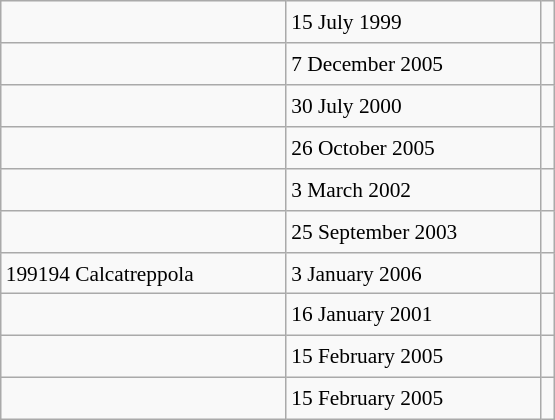<table class="wikitable" style="font-size: 89%; float: left; width: 26em; margin-right: 1em; height: 280px">
<tr>
<td></td>
<td>15 July 1999</td>
<td></td>
</tr>
<tr>
<td></td>
<td>7 December 2005</td>
<td></td>
</tr>
<tr>
<td></td>
<td>30 July 2000</td>
<td></td>
</tr>
<tr>
<td></td>
<td>26 October 2005</td>
<td></td>
</tr>
<tr>
<td></td>
<td>3 March 2002</td>
<td></td>
</tr>
<tr>
<td></td>
<td>25 September 2003</td>
<td></td>
</tr>
<tr>
<td>199194 Calcatreppola</td>
<td>3 January 2006</td>
<td></td>
</tr>
<tr>
<td></td>
<td>16 January 2001</td>
<td></td>
</tr>
<tr>
<td></td>
<td>15 February 2005</td>
<td></td>
</tr>
<tr>
<td></td>
<td>15 February 2005</td>
<td></td>
</tr>
</table>
